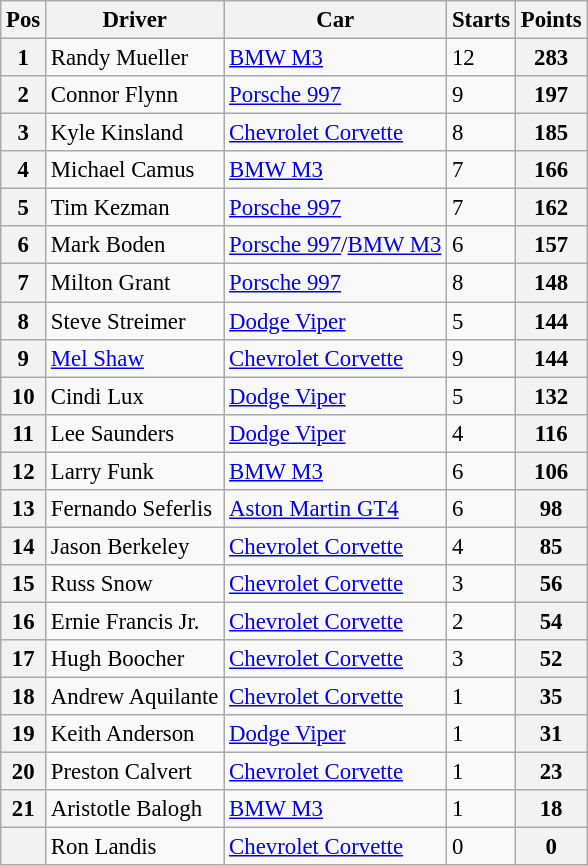<table class="wikitable" style="font-size: 95%;">
<tr>
<th>Pos</th>
<th>Driver</th>
<th>Car</th>
<th>Starts</th>
<th>Points</th>
</tr>
<tr>
<th>1</th>
<td> Randy Mueller</td>
<td><a href='#'>BMW M3</a></td>
<td>12</td>
<th>283</th>
</tr>
<tr>
<th>2</th>
<td> Connor Flynn</td>
<td><a href='#'>Porsche 997</a></td>
<td>9</td>
<th>197</th>
</tr>
<tr>
<th>3</th>
<td> Kyle Kinsland</td>
<td><a href='#'>Chevrolet Corvette</a></td>
<td>8</td>
<th>185</th>
</tr>
<tr>
<th>4</th>
<td> Michael Camus</td>
<td><a href='#'>BMW M3</a></td>
<td>7</td>
<th>166</th>
</tr>
<tr>
<th>5</th>
<td> Tim Kezman</td>
<td><a href='#'>Porsche 997</a></td>
<td>7</td>
<th>162</th>
</tr>
<tr>
<th>6</th>
<td> Mark Boden</td>
<td><a href='#'>Porsche 997</a>/<a href='#'>BMW M3</a></td>
<td>6</td>
<th>157</th>
</tr>
<tr>
<th>7</th>
<td> Milton Grant</td>
<td><a href='#'>Porsche 997</a></td>
<td>8</td>
<th>148</th>
</tr>
<tr>
<th>8</th>
<td> Steve Streimer</td>
<td><a href='#'>Dodge Viper</a></td>
<td>5</td>
<th>144</th>
</tr>
<tr>
<th>9</th>
<td> <a href='#'>Mel Shaw</a></td>
<td><a href='#'>Chevrolet Corvette</a></td>
<td>9</td>
<th>144</th>
</tr>
<tr>
<th>10</th>
<td> Cindi Lux</td>
<td><a href='#'>Dodge Viper</a></td>
<td>5</td>
<th>132</th>
</tr>
<tr>
<th>11</th>
<td> Lee Saunders</td>
<td><a href='#'>Dodge Viper</a></td>
<td>4</td>
<th>116</th>
</tr>
<tr>
<th>12</th>
<td> Larry Funk</td>
<td><a href='#'>BMW M3</a></td>
<td>6</td>
<th>106</th>
</tr>
<tr>
<th>13</th>
<td> Fernando Seferlis</td>
<td><a href='#'>Aston Martin GT4</a></td>
<td>6</td>
<th>98</th>
</tr>
<tr>
<th>14</th>
<td> Jason Berkeley</td>
<td><a href='#'>Chevrolet Corvette</a></td>
<td>4</td>
<th>85</th>
</tr>
<tr>
<th>15</th>
<td> Russ Snow</td>
<td><a href='#'>Chevrolet Corvette</a></td>
<td>3</td>
<th>56</th>
</tr>
<tr>
<th>16</th>
<td> Ernie Francis Jr.</td>
<td><a href='#'>Chevrolet Corvette</a></td>
<td>2</td>
<th>54</th>
</tr>
<tr>
<th>17</th>
<td> Hugh Boocher</td>
<td><a href='#'>Chevrolet Corvette</a></td>
<td>3</td>
<th>52</th>
</tr>
<tr>
<th>18</th>
<td> Andrew Aquilante</td>
<td><a href='#'>Chevrolet Corvette</a></td>
<td>1</td>
<th>35</th>
</tr>
<tr>
<th>19</th>
<td> Keith Anderson</td>
<td><a href='#'>Dodge Viper</a></td>
<td>1</td>
<th>31</th>
</tr>
<tr>
<th>20</th>
<td> Preston Calvert</td>
<td><a href='#'>Chevrolet Corvette</a></td>
<td>1</td>
<th>23</th>
</tr>
<tr>
<th>21</th>
<td> Aristotle Balogh</td>
<td><a href='#'>BMW M3</a></td>
<td>1</td>
<th>18</th>
</tr>
<tr>
<th></th>
<td> Ron Landis</td>
<td><a href='#'>Chevrolet Corvette</a></td>
<td>0</td>
<th>0</th>
</tr>
</table>
